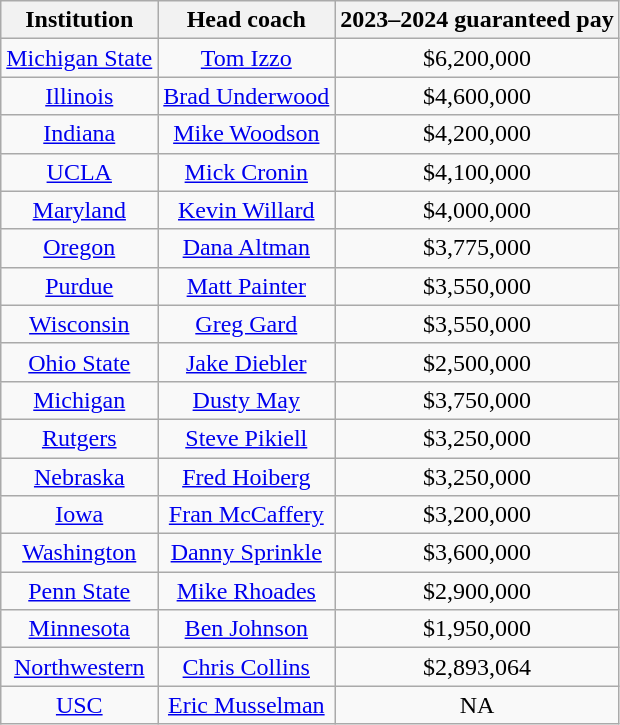<table class="wikitable sortable" style="text-align: center;">
<tr>
<th scope="col">Institution</th>
<th scope="col">Head coach</th>
<th scope="col">2023–2024 guaranteed pay</th>
</tr>
<tr>
<td><a href='#'>Michigan State</a></td>
<td><a href='#'>Tom Izzo</a></td>
<td>$6,200,000</td>
</tr>
<tr>
<td><a href='#'>Illinois</a></td>
<td><a href='#'>Brad Underwood</a></td>
<td>$4,600,000</td>
</tr>
<tr>
<td><a href='#'>Indiana</a></td>
<td><a href='#'>Mike Woodson</a></td>
<td>$4,200,000</td>
</tr>
<tr>
<td><a href='#'>UCLA</a></td>
<td><a href='#'>Mick Cronin</a></td>
<td>$4,100,000</td>
</tr>
<tr>
<td><a href='#'>Maryland</a></td>
<td><a href='#'>Kevin Willard</a></td>
<td>$4,000,000</td>
</tr>
<tr>
<td><a href='#'>Oregon</a></td>
<td><a href='#'>Dana Altman</a></td>
<td>$3,775,000</td>
</tr>
<tr>
<td><a href='#'>Purdue</a></td>
<td><a href='#'>Matt Painter</a></td>
<td>$3,550,000</td>
</tr>
<tr>
<td><a href='#'>Wisconsin</a></td>
<td><a href='#'>Greg Gard</a></td>
<td>$3,550,000</td>
</tr>
<tr>
<td><a href='#'>Ohio State</a></td>
<td><a href='#'>Jake Diebler</a></td>
<td>$2,500,000</td>
</tr>
<tr>
<td><a href='#'>Michigan</a></td>
<td><a href='#'>Dusty May</a></td>
<td>$3,750,000</td>
</tr>
<tr>
<td><a href='#'>Rutgers</a></td>
<td><a href='#'>Steve Pikiell</a></td>
<td>$3,250,000</td>
</tr>
<tr>
<td><a href='#'>Nebraska</a></td>
<td><a href='#'>Fred Hoiberg</a></td>
<td>$3,250,000</td>
</tr>
<tr>
<td><a href='#'>Iowa</a></td>
<td><a href='#'>Fran McCaffery</a></td>
<td>$3,200,000</td>
</tr>
<tr>
<td><a href='#'>Washington</a></td>
<td><a href='#'>Danny Sprinkle</a></td>
<td>$3,600,000</td>
</tr>
<tr>
<td><a href='#'>Penn State</a></td>
<td><a href='#'>Mike Rhoades</a></td>
<td>$2,900,000</td>
</tr>
<tr>
<td><a href='#'>Minnesota</a></td>
<td><a href='#'>Ben Johnson</a></td>
<td>$1,950,000</td>
</tr>
<tr>
<td><a href='#'>Northwestern</a></td>
<td><a href='#'>Chris Collins</a></td>
<td>$2,893,064</td>
</tr>
<tr>
<td><a href='#'>USC</a></td>
<td><a href='#'>Eric Musselman</a></td>
<td>NA</td>
</tr>
</table>
